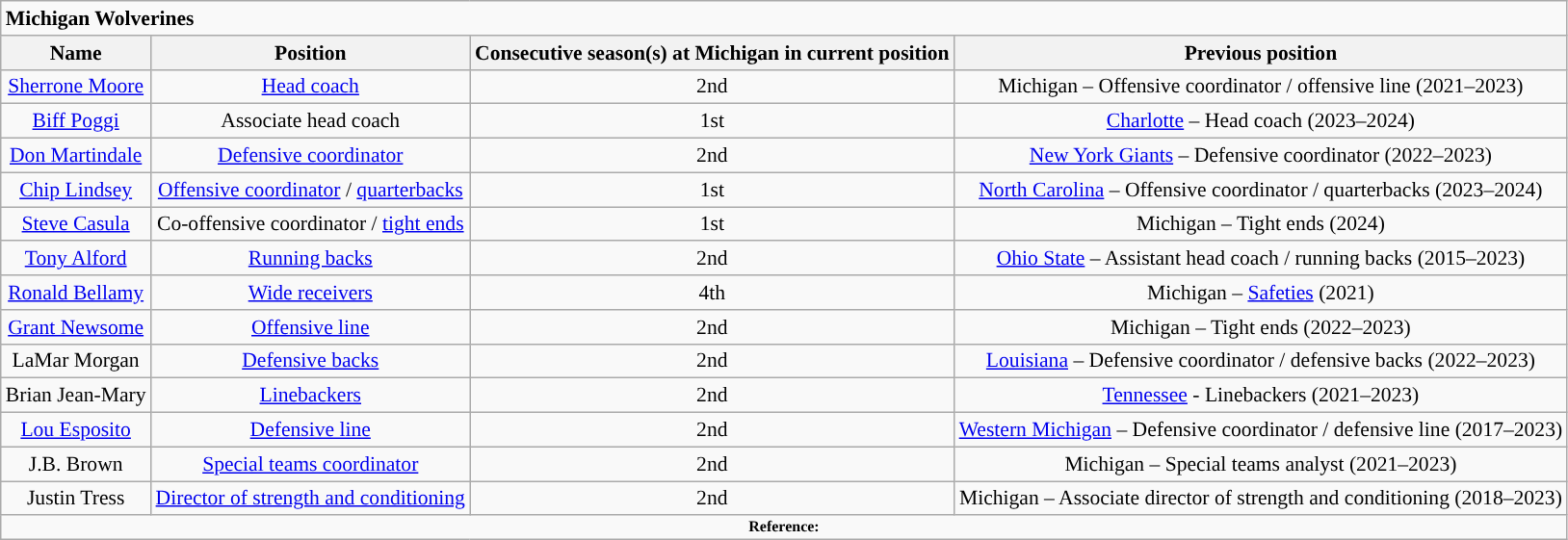<table class="wikitable" style="font-size:90%;">
<tr>
<td colspan=4><strong>Michigan Wolverines</strong></td>
</tr>
<tr align="center";>
<th>Name</th>
<th>Position</th>
<th>Consecutive season(s) at Michigan in current position</th>
<th>Previous position</th>
</tr>
<tr align="center";>
<td><a href='#'>Sherrone Moore</a></td>
<td><a href='#'>Head coach</a></td>
<td>2nd</td>
<td>Michigan – Offensive coordinator / offensive line (2021–2023)</td>
</tr>
<tr align="center";>
<td><a href='#'>Biff Poggi</a></td>
<td>Associate head coach</td>
<td>1st</td>
<td><a href='#'>Charlotte</a> – Head coach (2023–2024)</td>
</tr>
<tr align="center";>
<td><a href='#'>Don Martindale</a></td>
<td><a href='#'>Defensive coordinator</a></td>
<td>2nd</td>
<td><a href='#'>New York Giants</a> – Defensive coordinator (2022–2023)</td>
</tr>
<tr align="center";>
<td><a href='#'>Chip Lindsey</a></td>
<td><a href='#'>Offensive coordinator</a> / <a href='#'>quarterbacks</a></td>
<td>1st</td>
<td><a href='#'>North Carolina</a> – Offensive coordinator / quarterbacks (2023–2024)</td>
</tr>
<tr align="center" ;>
<td><a href='#'>Steve Casula</a></td>
<td>Co-offensive coordinator / <a href='#'>tight ends</a></td>
<td>1st</td>
<td>Michigan – Tight ends (2024)</td>
</tr>
<tr align="center";>
<td><a href='#'>Tony Alford</a></td>
<td><a href='#'>Running backs</a></td>
<td>2nd</td>
<td><a href='#'>Ohio State</a> – Assistant head coach / running backs  (2015–2023)</td>
</tr>
<tr align="center";>
<td><a href='#'>Ronald Bellamy</a></td>
<td><a href='#'>Wide receivers</a></td>
<td>4th</td>
<td>Michigan – <a href='#'>Safeties</a> (2021)</td>
</tr>
<tr align="center";>
<td><a href='#'>Grant Newsome</a></td>
<td><a href='#'>Offensive line</a></td>
<td>2nd</td>
<td>Michigan – Tight ends (2022–2023)</td>
</tr>
<tr align="center";>
<td>LaMar Morgan</td>
<td><a href='#'>Defensive backs</a></td>
<td>2nd</td>
<td><a href='#'>Louisiana</a> – Defensive coordinator / defensive backs (2022–2023)</td>
</tr>
<tr align="center";>
<td>Brian Jean-Mary</td>
<td><a href='#'>Linebackers</a></td>
<td>2nd</td>
<td><a href='#'>Tennessee</a> - Linebackers (2021–2023)</td>
</tr>
<tr align="center";>
<td><a href='#'>Lou Esposito</a></td>
<td><a href='#'>Defensive line</a></td>
<td>2nd</td>
<td><a href='#'>Western Michigan</a> – Defensive coordinator / defensive line (2017–2023)</td>
</tr>
<tr align="center";>
<td>J.B. Brown</td>
<td><a href='#'>Special teams coordinator</a></td>
<td>2nd</td>
<td>Michigan – Special teams analyst (2021–2023)</td>
</tr>
<tr align="center";>
<td>Justin Tress</td>
<td><a href='#'>Director of strength and conditioning</a></td>
<td>2nd</td>
<td>Michigan – Associate director of strength and conditioning (2018–2023)</td>
</tr>
<tr>
<td colspan="4" style="font-size:8pt; text-align:center;"><strong>Reference:</strong></td>
</tr>
</table>
